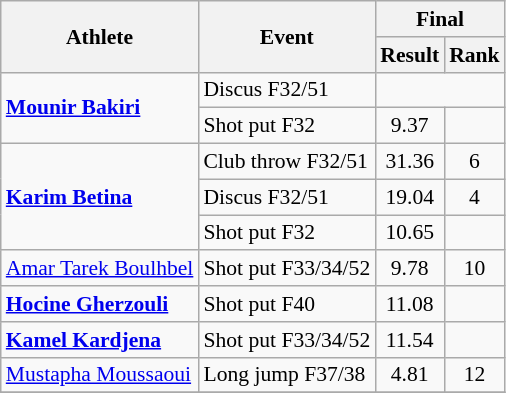<table class="wikitable" style="text-align:center; font-size:90%">
<tr>
<th rowspan="2">Athlete</th>
<th rowspan="2">Event</th>
<th colspan="2">Final</th>
</tr>
<tr>
<th>Result</th>
<th>Rank</th>
</tr>
<tr>
<td align="left" rowspan="2"><strong><a href='#'>Mounir Bakiri</a></strong></td>
<td align=left>Discus F32/51</td>
<td colspan=2></td>
</tr>
<tr>
<td align=left>Shot put F32</td>
<td>9.37</td>
<td></td>
</tr>
<tr>
<td align="left" rowspan="3"><strong><a href='#'>Karim Betina</a></strong></td>
<td align=left>Club throw F32/51</td>
<td>31.36</td>
<td>6</td>
</tr>
<tr>
<td align=left>Discus F32/51</td>
<td>19.04</td>
<td>4</td>
</tr>
<tr>
<td align=left>Shot put F32</td>
<td>10.65 <strong></strong></td>
<td></td>
</tr>
<tr>
<td align="left" rowspan="1"><a href='#'>Amar Tarek Boulhbel</a></td>
<td align=left>Shot put F33/34/52</td>
<td>9.78</td>
<td>10</td>
</tr>
<tr>
<td align="left" rowspan="1"><strong><a href='#'>Hocine Gherzouli</a></strong></td>
<td align=left>Shot put F40</td>
<td>11.08</td>
<td></td>
</tr>
<tr>
<td align="left" rowspan="1"><strong><a href='#'>Kamel Kardjena</a></strong></td>
<td align=left>Shot put F33/34/52</td>
<td>11.54 <strong></strong></td>
<td></td>
</tr>
<tr>
<td align="left" rowspan="1"><a href='#'>Mustapha Moussaoui</a></td>
<td align=left>Long jump F37/38</td>
<td>4.81</td>
<td>12</td>
</tr>
<tr>
</tr>
</table>
